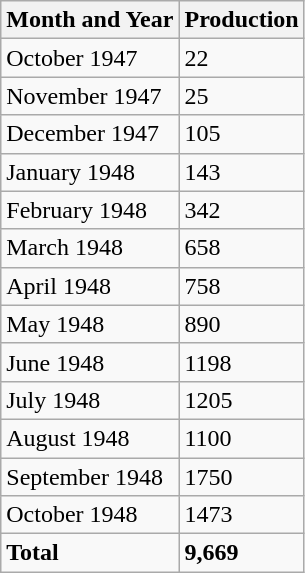<table class="wikitable">
<tr>
<th>Month and Year</th>
<th>Production</th>
</tr>
<tr>
<td>October 1947</td>
<td>22</td>
</tr>
<tr>
<td>November 1947</td>
<td>25</td>
</tr>
<tr>
<td>December 1947</td>
<td>105</td>
</tr>
<tr>
<td>January 1948</td>
<td>143</td>
</tr>
<tr>
<td>February 1948</td>
<td>342</td>
</tr>
<tr>
<td>March 1948</td>
<td>658</td>
</tr>
<tr>
<td>April 1948</td>
<td>758</td>
</tr>
<tr>
<td>May 1948</td>
<td>890</td>
</tr>
<tr>
<td>June 1948</td>
<td>1198</td>
</tr>
<tr>
<td>July 1948</td>
<td>1205</td>
</tr>
<tr>
<td>August 1948</td>
<td>1100</td>
</tr>
<tr>
<td>September 1948</td>
<td>1750</td>
</tr>
<tr>
<td>October 1948</td>
<td>1473</td>
</tr>
<tr>
<td><strong>Total</strong></td>
<td><strong>9,669</strong></td>
</tr>
</table>
